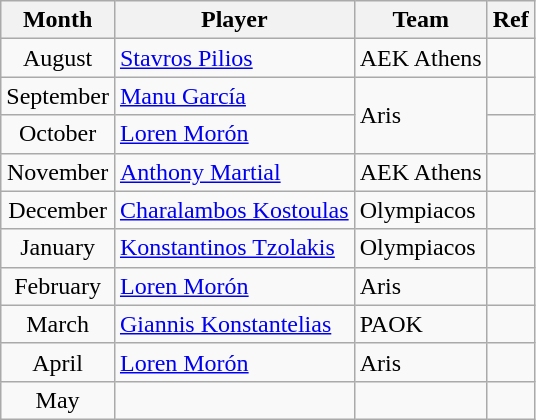<table class="wikitable">
<tr>
<th>Month</th>
<th>Player</th>
<th>Team</th>
<th>Ref</th>
</tr>
<tr>
<td align="center">August</td>
<td> <a href='#'>Stavros Pilios</a></td>
<td>AEK Athens</td>
<td align="center"></td>
</tr>
<tr>
<td align="center">September</td>
<td> <a href='#'>Manu García</a></td>
<td rowspan="2">Aris</td>
<td align="center"></td>
</tr>
<tr>
<td align="center">October</td>
<td> <a href='#'>Loren Morón</a></td>
<td align="center"></td>
</tr>
<tr>
<td align="center">November</td>
<td> <a href='#'>Anthony Martial</a></td>
<td>AEK Athens</td>
<td align="center"></td>
</tr>
<tr>
<td align="center">December</td>
<td> <a href='#'>Charalambos Kostoulas</a></td>
<td>Olympiacos</td>
<td align="center"></td>
</tr>
<tr>
<td align="center">January</td>
<td> <a href='#'>Konstantinos Tzolakis</a></td>
<td>Olympiacos</td>
<td align="center"></td>
</tr>
<tr>
<td align="center">February</td>
<td> <a href='#'>Loren Morón</a></td>
<td>Aris</td>
<td align="center"></td>
</tr>
<tr>
<td align="center">March</td>
<td> <a href='#'>Giannis Konstantelias</a></td>
<td>PAOK</td>
<td align="center"></td>
</tr>
<tr>
<td align="center">April</td>
<td> <a href='#'>Loren Morón</a></td>
<td>Aris</td>
<td align="center"></td>
</tr>
<tr>
<td align="center">May</td>
<td></td>
<td></td>
<td></td>
</tr>
</table>
